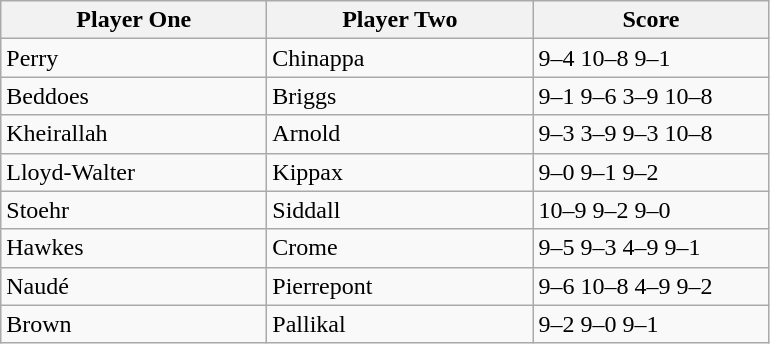<table class="wikitable">
<tr>
<th width=170>Player One</th>
<th width=170>Player Two</th>
<th width=150>Score</th>
</tr>
<tr>
<td> Perry</td>
<td> Chinappa</td>
<td>9–4 10–8 9–1</td>
</tr>
<tr>
<td> Beddoes</td>
<td> Briggs</td>
<td>9–1 9–6 3–9 10–8</td>
</tr>
<tr>
<td> Kheirallah</td>
<td> Arnold</td>
<td>9–3 3–9 9–3 10–8</td>
</tr>
<tr>
<td> Lloyd-Walter</td>
<td> Kippax</td>
<td>9–0 9–1 9–2</td>
</tr>
<tr>
<td> Stoehr</td>
<td> Siddall</td>
<td>10–9 9–2 9–0</td>
</tr>
<tr>
<td> Hawkes</td>
<td> Crome</td>
<td>9–5 9–3 4–9 9–1</td>
</tr>
<tr>
<td> Naudé</td>
<td> Pierrepont</td>
<td>9–6 10–8 4–9 9–2</td>
</tr>
<tr>
<td> Brown</td>
<td> Pallikal</td>
<td>9–2 9–0 9–1</td>
</tr>
</table>
